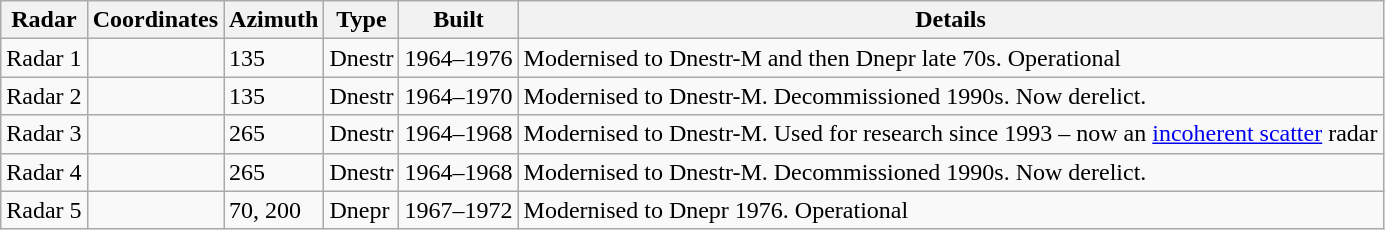<table class="wikitable">
<tr align=center>
<th>Radar</th>
<th>Coordinates</th>
<th>Azimuth </th>
<th>Type</th>
<th>Built </th>
<th>Details </th>
</tr>
<tr>
<td>Radar 1</td>
<td></td>
<td>135</td>
<td>Dnestr</td>
<td>1964–1976</td>
<td>Modernised to Dnestr-M and then Dnepr late 70s. Operational </td>
</tr>
<tr>
<td>Radar 2</td>
<td></td>
<td>135</td>
<td>Dnestr</td>
<td>1964–1970</td>
<td>Modernised to Dnestr-M. Decommissioned 1990s. Now derelict.</td>
</tr>
<tr>
<td>Radar 3</td>
<td></td>
<td>265</td>
<td>Dnestr</td>
<td>1964–1968</td>
<td>Modernised to Dnestr-M. Used for research since 1993 – now an <a href='#'>incoherent scatter</a> radar </td>
</tr>
<tr>
<td>Radar 4</td>
<td></td>
<td>265</td>
<td>Dnestr</td>
<td>1964–1968</td>
<td>Modernised to Dnestr-M. Decommissioned 1990s. Now derelict.</td>
</tr>
<tr>
<td>Radar 5</td>
<td></td>
<td>70, 200</td>
<td>Dnepr</td>
<td>1967–1972</td>
<td>Modernised to Dnepr 1976. Operational </td>
</tr>
</table>
